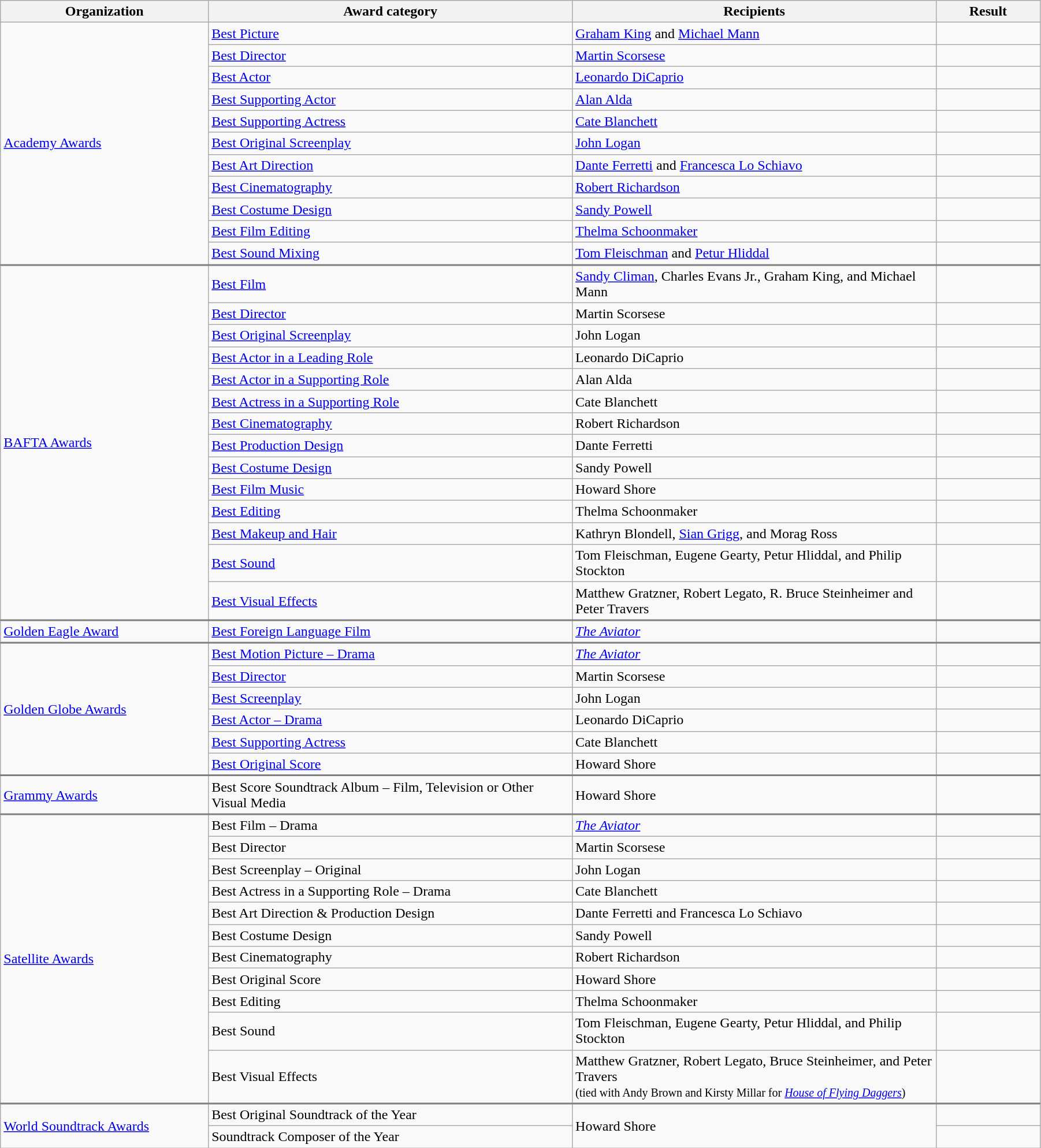<table class="wikitable" style="width:95%;" cellpadding="5">
<tr>
<th style="width:20%;">Organization</th>
<th style="width:35%;">Award category</th>
<th style="width:35%;">Recipients</th>
<th style="width:10%;">Result</th>
</tr>
<tr>
<td rowspan=11><a href='#'>Academy Awards</a></td>
<td><a href='#'>Best Picture</a></td>
<td><a href='#'>Graham King</a> and <a href='#'>Michael Mann</a></td>
<td></td>
</tr>
<tr>
<td><a href='#'>Best Director</a></td>
<td><a href='#'>Martin Scorsese</a></td>
<td></td>
</tr>
<tr>
<td><a href='#'>Best Actor</a></td>
<td><a href='#'>Leonardo DiCaprio</a></td>
<td></td>
</tr>
<tr>
<td><a href='#'>Best Supporting Actor</a></td>
<td><a href='#'>Alan Alda</a></td>
<td></td>
</tr>
<tr>
<td><a href='#'>Best Supporting Actress</a></td>
<td><a href='#'>Cate Blanchett</a></td>
<td></td>
</tr>
<tr>
<td><a href='#'>Best Original Screenplay</a></td>
<td><a href='#'>John Logan</a></td>
<td></td>
</tr>
<tr>
<td><a href='#'>Best Art Direction</a></td>
<td><a href='#'>Dante Ferretti</a> and <a href='#'>Francesca Lo Schiavo</a></td>
<td></td>
</tr>
<tr>
<td><a href='#'>Best Cinematography</a></td>
<td><a href='#'>Robert Richardson</a></td>
<td></td>
</tr>
<tr>
<td><a href='#'>Best Costume Design</a></td>
<td><a href='#'>Sandy Powell</a></td>
<td></td>
</tr>
<tr>
<td><a href='#'>Best Film Editing</a></td>
<td><a href='#'>Thelma Schoonmaker</a></td>
<td></td>
</tr>
<tr>
<td><a href='#'>Best Sound Mixing</a></td>
<td><a href='#'>Tom Fleischman</a> and <a href='#'>Petur Hliddal</a></td>
<td></td>
</tr>
<tr style="border-top:2px solid gray;">
<td rowspan=14><a href='#'>BAFTA Awards</a></td>
<td><a href='#'>Best Film</a></td>
<td><a href='#'>Sandy Climan</a>, Charles Evans Jr., Graham King, and Michael Mann</td>
<td></td>
</tr>
<tr>
<td><a href='#'>Best Director</a></td>
<td>Martin Scorsese</td>
<td></td>
</tr>
<tr>
<td><a href='#'>Best Original Screenplay</a></td>
<td>John Logan</td>
<td></td>
</tr>
<tr>
<td><a href='#'>Best Actor in a Leading Role</a></td>
<td>Leonardo DiCaprio</td>
<td></td>
</tr>
<tr>
<td><a href='#'>Best Actor in a Supporting Role</a></td>
<td>Alan Alda</td>
<td></td>
</tr>
<tr>
<td><a href='#'>Best Actress in a Supporting Role</a></td>
<td>Cate Blanchett</td>
<td></td>
</tr>
<tr>
<td><a href='#'>Best Cinematography</a></td>
<td>Robert Richardson</td>
<td></td>
</tr>
<tr>
<td><a href='#'>Best Production Design</a></td>
<td>Dante Ferretti</td>
<td></td>
</tr>
<tr>
<td><a href='#'>Best Costume Design</a></td>
<td>Sandy Powell</td>
<td></td>
</tr>
<tr>
<td><a href='#'>Best Film Music</a></td>
<td>Howard Shore</td>
<td></td>
</tr>
<tr>
<td><a href='#'>Best Editing</a></td>
<td>Thelma Schoonmaker</td>
<td></td>
</tr>
<tr>
<td><a href='#'>Best Makeup and Hair</a></td>
<td>Kathryn Blondell, <a href='#'>Sian Grigg</a>, and Morag Ross</td>
<td></td>
</tr>
<tr>
<td><a href='#'>Best Sound</a></td>
<td>Tom Fleischman, Eugene Gearty, Petur Hliddal, and Philip Stockton</td>
<td></td>
</tr>
<tr>
<td><a href='#'>Best Visual Effects</a></td>
<td>Matthew Gratzner, Robert Legato, R. Bruce Steinheimer and Peter Travers</td>
<td></td>
</tr>
<tr style="border-top:2px solid gray;">
<td><a href='#'>Golden Eagle Award</a></td>
<td><a href='#'>Best Foreign Language Film</a></td>
<td><em><a href='#'>The Aviator</a></em></td>
<td></td>
</tr>
<tr style="border-top:2px solid gray;">
<td rowspan=6><a href='#'>Golden Globe Awards</a></td>
<td><a href='#'>Best Motion Picture – Drama</a></td>
<td><em><a href='#'>The Aviator</a></em></td>
<td></td>
</tr>
<tr>
<td><a href='#'>Best Director</a></td>
<td>Martin Scorsese</td>
<td></td>
</tr>
<tr>
<td><a href='#'>Best Screenplay</a></td>
<td>John Logan</td>
<td></td>
</tr>
<tr>
<td><a href='#'>Best Actor – Drama</a></td>
<td>Leonardo DiCaprio</td>
<td></td>
</tr>
<tr>
<td><a href='#'>Best Supporting Actress</a></td>
<td>Cate Blanchett</td>
<td></td>
</tr>
<tr>
<td><a href='#'>Best Original Score</a></td>
<td>Howard Shore</td>
<td></td>
</tr>
<tr style="border-top:2px solid gray;">
<td><a href='#'>Grammy Awards</a></td>
<td>Best Score Soundtrack Album – Film, Television or Other Visual Media</td>
<td>Howard Shore</td>
<td></td>
</tr>
<tr style="border-top:2px solid gray;">
<td rowspan=11><a href='#'>Satellite Awards</a></td>
<td>Best Film – Drama</td>
<td><em><a href='#'>The Aviator</a></em></td>
<td></td>
</tr>
<tr>
<td>Best Director</td>
<td>Martin Scorsese</td>
<td></td>
</tr>
<tr>
<td>Best Screenplay – Original</td>
<td>John Logan</td>
<td></td>
</tr>
<tr>
<td>Best Actress in a Supporting Role – Drama</td>
<td>Cate Blanchett</td>
<td></td>
</tr>
<tr>
<td>Best Art Direction & Production Design</td>
<td>Dante Ferretti and Francesca Lo Schiavo</td>
<td></td>
</tr>
<tr>
<td>Best Costume Design</td>
<td>Sandy Powell</td>
<td></td>
</tr>
<tr>
<td>Best Cinematography</td>
<td>Robert Richardson</td>
<td></td>
</tr>
<tr>
<td>Best Original Score</td>
<td>Howard Shore</td>
<td></td>
</tr>
<tr>
<td>Best Editing</td>
<td>Thelma Schoonmaker</td>
<td></td>
</tr>
<tr>
<td>Best Sound</td>
<td>Tom Fleischman, Eugene Gearty, Petur Hliddal, and Philip Stockton</td>
<td></td>
</tr>
<tr>
<td>Best Visual Effects</td>
<td>Matthew Gratzner, Robert Legato, Bruce Steinheimer, and Peter Travers<br><small>(tied with Andy Brown and Kirsty Millar for <em><a href='#'>House of Flying Daggers</a></em>)</small></td>
<td></td>
</tr>
<tr style="border-top:2px solid gray;">
<td rowspan=2><a href='#'>World Soundtrack Awards</a></td>
<td>Best Original Soundtrack of the Year</td>
<td rowspan=2>Howard Shore</td>
<td></td>
</tr>
<tr>
<td>Soundtrack Composer of the Year</td>
<td></td>
</tr>
</table>
